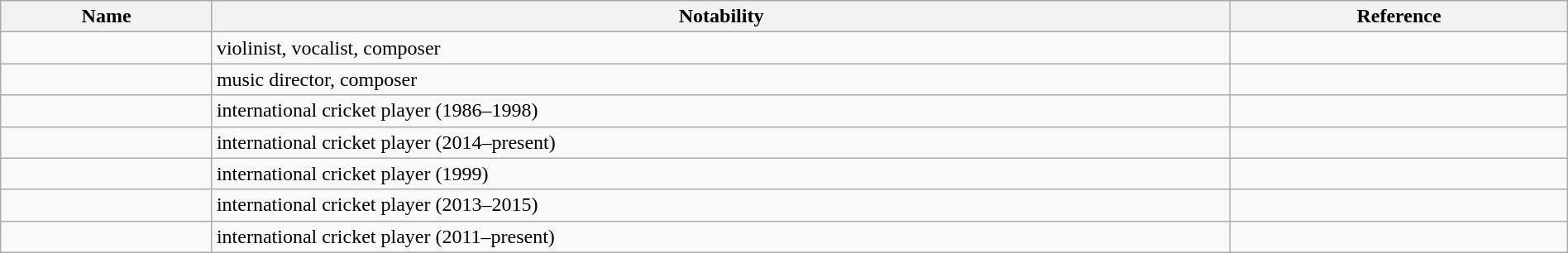<table class="wikitable sortable" style="width:100%">
<tr>
<th style="width:*;">Name</th>
<th style="width:65%;" class="unsortable">Notability</th>
<th style="width:*;" class="unsortable">Reference</th>
</tr>
<tr>
<td></td>
<td>violinist, vocalist, composer</td>
<td style="text-align:center;"></td>
</tr>
<tr>
<td></td>
<td>music director, composer</td>
<td style="text-align:center;"></td>
</tr>
<tr>
<td></td>
<td>international cricket player (1986–1998)</td>
<td style="text-align:center;"></td>
</tr>
<tr>
<td></td>
<td>international cricket player (2014–present)</td>
<td style="text-align:center;"></td>
</tr>
<tr>
<td></td>
<td>international cricket player (1999)</td>
<td style="text-align:center;"></td>
</tr>
<tr>
<td></td>
<td>international cricket player (2013–2015)</td>
<td style="text-align:center;"></td>
</tr>
<tr>
<td></td>
<td>international cricket player (2011–present)</td>
<td style="text-align:center;"></td>
</tr>
</table>
